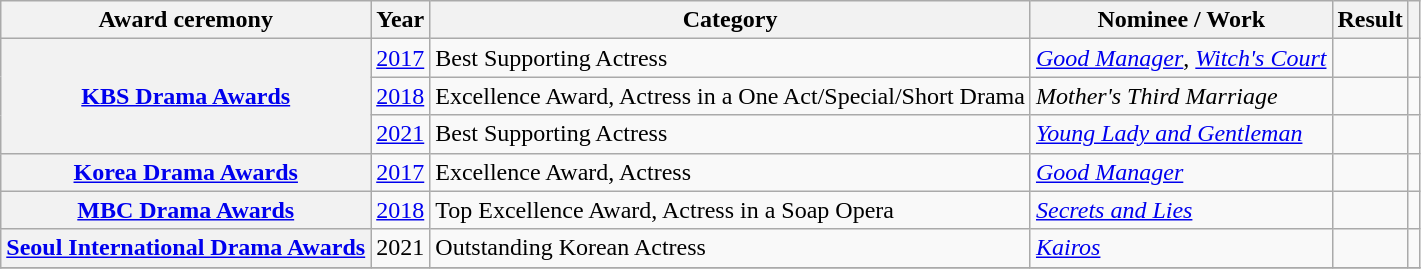<table class="wikitable plainrowheaders sortable">
<tr>
<th scope="col">Award ceremony</th>
<th scope="col">Year</th>
<th scope="col">Category</th>
<th scope="col">Nominee / Work</th>
<th scope="col">Result</th>
<th scope="col" class="unsortable"></th>
</tr>
<tr>
<th scope="row" rowspan="3"><a href='#'>KBS Drama Awards</a></th>
<td style="text-align:center"><a href='#'>2017</a></td>
<td>Best Supporting Actress</td>
<td><em><a href='#'>Good Manager</a></em>, <em><a href='#'>Witch's Court</a></em></td>
<td></td>
<td style="text-align:center"></td>
</tr>
<tr>
<td style="text-align:center"><a href='#'>2018</a></td>
<td>Excellence Award, Actress in a One Act/Special/Short Drama</td>
<td><em>Mother's Third Marriage</em></td>
<td></td>
<td style="text-align:center"></td>
</tr>
<tr>
<td style="text-align:center" rowspan="1"><a href='#'>2021</a></td>
<td>Best Supporting Actress</td>
<td><em><a href='#'>Young Lady and Gentleman</a></em></td>
<td></td>
<td style="text-align:center"></td>
</tr>
<tr>
<th scope="row"><a href='#'>Korea Drama Awards</a></th>
<td style="text-align:center"><a href='#'>2017</a></td>
<td>Excellence Award, Actress</td>
<td><em><a href='#'>Good Manager</a></em></td>
<td></td>
<td style="text-align:center"></td>
</tr>
<tr>
<th scope="row"><a href='#'>MBC Drama Awards</a></th>
<td style="text-align:center"><a href='#'>2018</a></td>
<td>Top Excellence Award, Actress in a Soap Opera</td>
<td><em><a href='#'>Secrets and Lies</a></em></td>
<td></td>
<td style="text-align:center"></td>
</tr>
<tr>
<th scope="row"><a href='#'>Seoul International Drama Awards</a></th>
<td style="text-align:center">2021</td>
<td>Outstanding Korean Actress</td>
<td><em><a href='#'>Kairos</a></em></td>
<td></td>
<td style="text-align:center"></td>
</tr>
<tr>
</tr>
</table>
